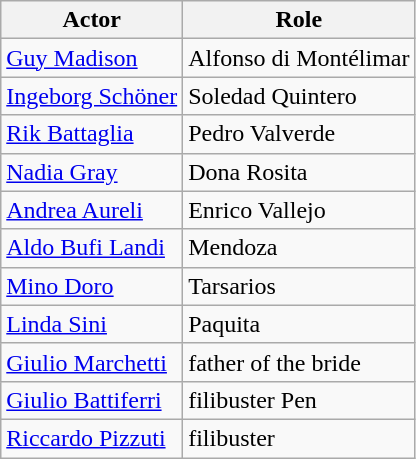<table class = wikitable>
<tr>
<th>Actor</th>
<th>Role</th>
</tr>
<tr>
<td><a href='#'>Guy Madison</a></td>
<td>Alfonso di Montélimar</td>
</tr>
<tr>
<td><a href='#'>Ingeborg Schöner</a></td>
<td>Soledad Quintero</td>
</tr>
<tr>
<td><a href='#'>Rik Battaglia</a></td>
<td>Pedro Valverde</td>
</tr>
<tr>
<td><a href='#'>Nadia Gray</a></td>
<td>Dona Rosita</td>
</tr>
<tr>
<td><a href='#'>Andrea Aureli</a></td>
<td>Enrico Vallejo</td>
</tr>
<tr>
<td><a href='#'>Aldo Bufi Landi</a></td>
<td>Mendoza</td>
</tr>
<tr>
<td><a href='#'>Mino Doro</a></td>
<td>Tarsarios</td>
</tr>
<tr>
<td><a href='#'>Linda Sini</a></td>
<td>Paquita</td>
</tr>
<tr>
<td><a href='#'>Giulio Marchetti</a></td>
<td>father of the bride</td>
</tr>
<tr>
<td><a href='#'>Giulio Battiferri</a></td>
<td>filibuster Pen</td>
</tr>
<tr>
<td><a href='#'>Riccardo Pizzuti</a></td>
<td>filibuster</td>
</tr>
</table>
